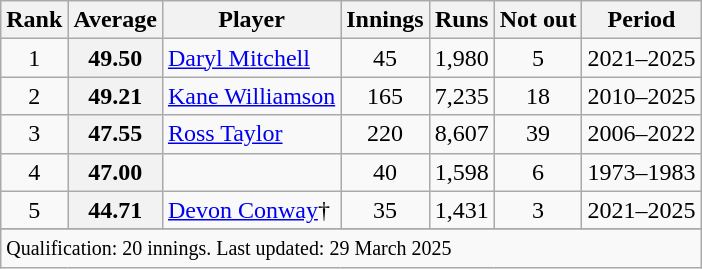<table class="wikitable plainrowheaders sortable">
<tr>
<th scope=col>Rank</th>
<th scope=col>Average</th>
<th scope=col>Player</th>
<th scope=col>Innings</th>
<th scope=col>Runs</th>
<th scope=col>Not out</th>
<th scope=col>Period</th>
</tr>
<tr>
<td align="center">1</td>
<th scope="row" style="text-align:center;">49.50</th>
<td><a href='#'>Daryl Mitchell</a></td>
<td align="center">45</td>
<td align="center">1,980</td>
<td align="center">5</td>
<td>2021–2025</td>
</tr>
<tr>
<td align="center">2</td>
<th scope="row" style="text-align:center;">49.21</th>
<td><a href='#'>Kane Williamson</a></td>
<td align="center">165</td>
<td align="center">7,235</td>
<td align="center">18</td>
<td>2010–2025</td>
</tr>
<tr>
<td align="center">3</td>
<th scope="row" style="text-align:center;">47.55</th>
<td><a href='#'>Ross Taylor</a></td>
<td align="center">220</td>
<td align="center">8,607</td>
<td align="center">39</td>
<td>2006–2022</td>
</tr>
<tr>
<td align="center">4</td>
<th scope="row" style="text-align:center;">47.00</th>
<td></td>
<td align="center">40</td>
<td align="center">1,598</td>
<td align="center">6</td>
<td>1973–1983</td>
</tr>
<tr>
<td align="center">5</td>
<th scope="row" style="text-align:center;">44.71</th>
<td><a href='#'>Devon Conway</a>†</td>
<td align="center">35</td>
<td align="center">1,431</td>
<td align="center">3</td>
<td>2021–2025</td>
</tr>
<tr>
</tr>
<tr class=sortbottom>
<td colspan=7><small>Qualification: 20 innings. Last updated: 29 March 2025</small></td>
</tr>
</table>
